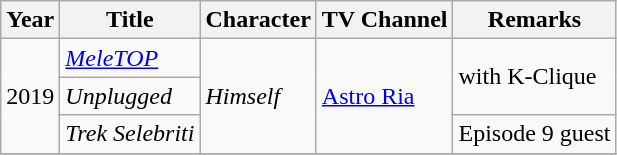<table class="wikitable">
<tr>
<th>Year</th>
<th>Title</th>
<th>Character</th>
<th>TV Channel</th>
<th>Remarks</th>
</tr>
<tr>
<td rowspan="3">2019</td>
<td><em><a href='#'>MeleTOP</a></em></td>
<td rowspan="3"><em>Himself</em></td>
<td rowspan="3"><a href='#'>Astro Ria</a></td>
<td rowspan="2">with K-Clique</td>
</tr>
<tr>
<td><em>Unplugged</em></td>
</tr>
<tr>
<td><em>Trek Selebriti</em></td>
<td>Episode 9 guest</td>
</tr>
<tr>
</tr>
</table>
